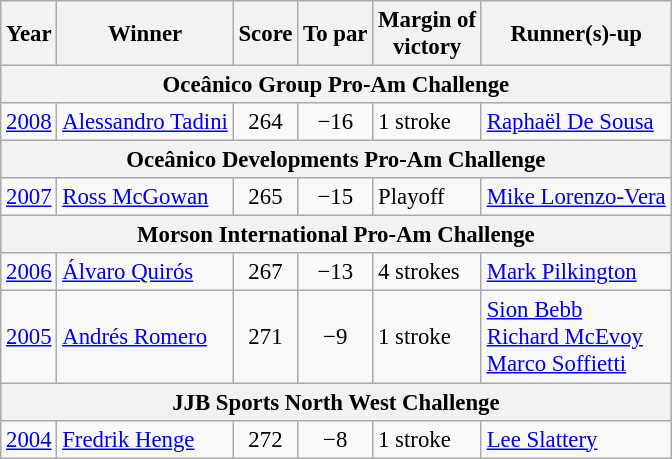<table class=wikitable style="font-size:95%">
<tr>
<th>Year</th>
<th>Winner</th>
<th>Score</th>
<th>To par</th>
<th>Margin of<br>victory</th>
<th>Runner(s)-up</th>
</tr>
<tr>
<th colspan=6>Oceânico Group Pro-Am Challenge</th>
</tr>
<tr>
<td><a href='#'>2008</a></td>
<td> <a href='#'>Alessandro Tadini</a></td>
<td align=center>264</td>
<td align=center>−16</td>
<td>1 stroke</td>
<td> <a href='#'>Raphaël De Sousa</a></td>
</tr>
<tr>
<th colspan=6>Oceânico Developments Pro-Am Challenge</th>
</tr>
<tr>
<td><a href='#'>2007</a></td>
<td> <a href='#'>Ross McGowan</a></td>
<td align=center>265</td>
<td align=center>−15</td>
<td>Playoff</td>
<td> <a href='#'>Mike Lorenzo-Vera</a></td>
</tr>
<tr>
<th colspan=6>Morson International Pro-Am Challenge</th>
</tr>
<tr>
<td><a href='#'>2006</a></td>
<td> <a href='#'>Álvaro Quirós</a></td>
<td align=center>267</td>
<td align=center>−13</td>
<td>4 strokes</td>
<td> <a href='#'>Mark Pilkington</a></td>
</tr>
<tr>
<td><a href='#'>2005</a></td>
<td> <a href='#'>Andrés Romero</a></td>
<td align=center>271</td>
<td align=center>−9</td>
<td>1 stroke</td>
<td> <a href='#'>Sion Bebb</a><br> <a href='#'>Richard McEvoy</a><br> <a href='#'>Marco Soffietti</a></td>
</tr>
<tr>
<th colspan=6>JJB Sports North West Challenge</th>
</tr>
<tr>
<td><a href='#'>2004</a></td>
<td> <a href='#'>Fredrik Henge</a></td>
<td align=center>272</td>
<td align=center>−8</td>
<td>1 stroke</td>
<td> <a href='#'>Lee Slattery</a></td>
</tr>
</table>
